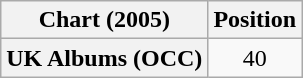<table class="wikitable plainrowheaders" style="text-align:center">
<tr>
<th scope="col">Chart (2005)</th>
<th scope="col">Position</th>
</tr>
<tr>
<th scope="row">UK Albums (OCC)</th>
<td>40</td>
</tr>
</table>
